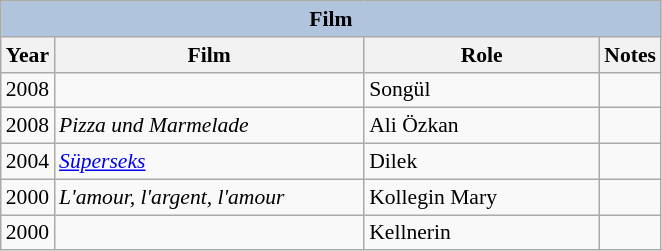<table class="wikitable" style="font-size: 90%;">
<tr>
<th colspan="4" style="background: LightSteelBlue;">Film</th>
</tr>
<tr>
<th align="center">Year</th>
<th width="200">Film</th>
<th width="150">Role</th>
<th>Notes</th>
</tr>
<tr>
<td>2008</td>
<td><em></em></td>
<td>Songül</td>
<td></td>
</tr>
<tr>
<td>2008</td>
<td><em>Pizza und Marmelade</em></td>
<td>Ali Özkan</td>
<td></td>
</tr>
<tr>
<td>2004</td>
<td><em><a href='#'>Süperseks</a></em></td>
<td>Dilek</td>
<td></td>
</tr>
<tr>
<td>2000</td>
<td><em>L'amour, l'argent, l'amour</em></td>
<td>Kollegin Mary</td>
<td></td>
</tr>
<tr>
<td>2000</td>
<td><em></em></td>
<td>Kellnerin</td>
<td></td>
</tr>
</table>
